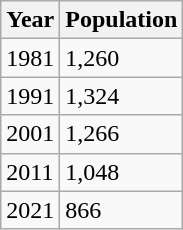<table class="wikitable">
<tr>
<th>Year</th>
<th>Population</th>
</tr>
<tr>
<td>1981</td>
<td>1,260</td>
</tr>
<tr>
<td>1991</td>
<td>1,324</td>
</tr>
<tr>
<td>2001</td>
<td>1,266</td>
</tr>
<tr>
<td>2011</td>
<td>1,048</td>
</tr>
<tr>
<td>2021</td>
<td>866</td>
</tr>
</table>
